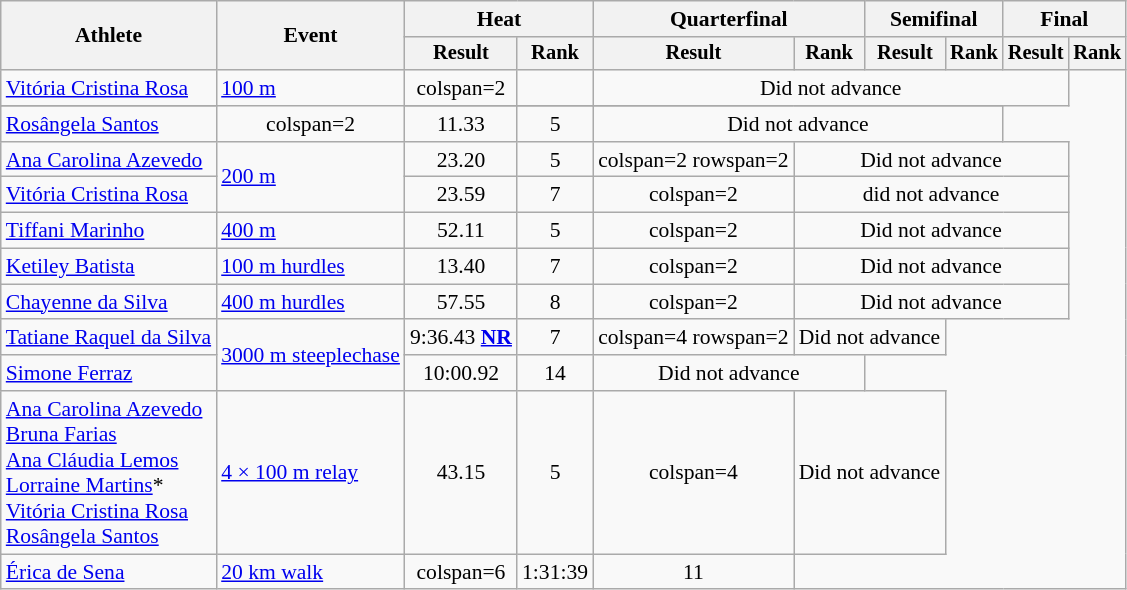<table class="wikitable" style="font-size:90%">
<tr>
<th rowspan="2">Athlete</th>
<th rowspan="2">Event</th>
<th colspan="2">Heat</th>
<th colspan="2">Quarterfinal</th>
<th colspan="2">Semifinal</th>
<th colspan="2">Final</th>
</tr>
<tr style="font-size:95%">
<th>Result</th>
<th>Rank</th>
<th>Result</th>
<th>Rank</th>
<th>Result</th>
<th>Rank</th>
<th>Result</th>
<th>Rank</th>
</tr>
<tr align=center>
<td align="left"><a href='#'>Vitória Cristina Rosa</a></td>
<td align="left" rowspan=2><a href='#'>100 m</a></td>
<td>colspan=2 </td>
<td></td>
<td colspan=5>Did not advance</td>
</tr>
<tr align=center>
</tr>
<tr align=center>
<td align="left"><a href='#'>Rosângela Santos</a></td>
<td>colspan=2 </td>
<td>11.33</td>
<td>5</td>
<td colspan=4>Did not advance</td>
</tr>
<tr align=center>
<td align="left"><a href='#'>Ana Carolina Azevedo</a></td>
<td align="left" rowspan=2><a href='#'>200 m</a></td>
<td>23.20</td>
<td>5</td>
<td>colspan=2 rowspan=2 </td>
<td colspan=4>Did not advance</td>
</tr>
<tr align=center>
<td align="left"><a href='#'>Vitória Cristina Rosa</a></td>
<td>23.59</td>
<td>7</td>
<td>colspan=2 </td>
<td colspan=4>did not advance</td>
</tr>
<tr align=center>
<td align=left><a href='#'>Tiffani Marinho</a></td>
<td align=left><a href='#'>400 m</a></td>
<td>52.11</td>
<td>5</td>
<td>colspan=2 </td>
<td colspan=4>Did not advance</td>
</tr>
<tr align=center>
<td align=left><a href='#'>Ketiley Batista</a></td>
<td align=left><a href='#'>100 m hurdles</a></td>
<td>13.40</td>
<td>7</td>
<td>colspan=2 </td>
<td colspan=4>Did not advance</td>
</tr>
<tr align=center>
<td align="left"><a href='#'>Chayenne da Silva</a></td>
<td align="left"><a href='#'>400 m hurdles</a></td>
<td>57.55</td>
<td>8</td>
<td>colspan=2 </td>
<td colspan=4>Did not advance</td>
</tr>
<tr align=center>
<td align=left><a href='#'>Tatiane Raquel da Silva</a></td>
<td align=left rowspan=2><a href='#'>3000 m steeplechase</a></td>
<td>9:36.43 <strong><a href='#'>NR</a></strong></td>
<td>7</td>
<td>colspan=4 rowspan=2 </td>
<td colspan=2>Did not advance</td>
</tr>
<tr align=center>
<td align=left><a href='#'>Simone Ferraz</a></td>
<td>10:00.92</td>
<td>14</td>
<td colspan=2>Did not advance</td>
</tr>
<tr align=center>
<td align=left><a href='#'>Ana Carolina Azevedo</a><br><a href='#'>Bruna Farias</a><br><a href='#'>Ana Cláudia Lemos</a><br><a href='#'>Lorraine Martins</a>*<br><a href='#'>Vitória Cristina Rosa</a><br><a href='#'>Rosângela Santos</a></td>
<td align=left><a href='#'>4 × 100 m relay</a></td>
<td>43.15</td>
<td>5</td>
<td>colspan=4 </td>
<td colspan=2>Did not advance</td>
</tr>
<tr align=center>
<td align="left"><a href='#'>Érica de Sena</a></td>
<td align="left"><a href='#'>20 km walk</a></td>
<td>colspan=6 </td>
<td>1:31:39</td>
<td>11</td>
</tr>
</table>
